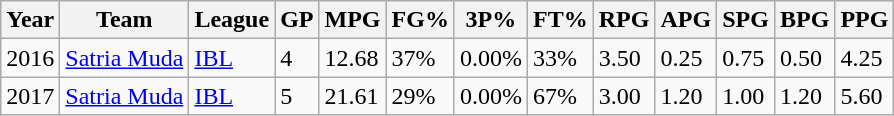<table class="wikitable sortable">
<tr>
<th>Year</th>
<th>Team</th>
<th>League</th>
<th>GP</th>
<th>MPG</th>
<th>FG%</th>
<th>3P%</th>
<th>FT%</th>
<th>RPG</th>
<th>APG</th>
<th>SPG</th>
<th>BPG</th>
<th>PPG</th>
</tr>
<tr>
<td>2016</td>
<td><a href='#'>Satria Muda</a></td>
<td><a href='#'>IBL</a></td>
<td>4</td>
<td>12.68</td>
<td>37%</td>
<td>0.00%</td>
<td>33%</td>
<td>3.50</td>
<td>0.25</td>
<td>0.75</td>
<td>0.50</td>
<td>4.25</td>
</tr>
<tr>
<td>2017</td>
<td><a href='#'>Satria Muda</a></td>
<td><a href='#'>IBL</a></td>
<td>5</td>
<td>21.61</td>
<td>29%</td>
<td>0.00%</td>
<td>67%</td>
<td>3.00</td>
<td>1.20</td>
<td>1.00</td>
<td>1.20</td>
<td>5.60</td>
</tr>
</table>
